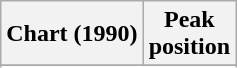<table class="wikitable sortable">
<tr>
<th align="left">Chart (1990)</th>
<th align="center">Peak<br>position</th>
</tr>
<tr>
</tr>
<tr>
</tr>
</table>
